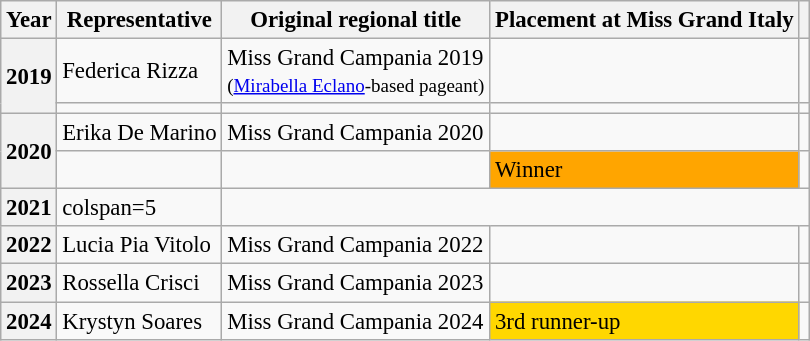<table class="wikitable defaultcenter col2left" style="font-size:95%;">
<tr>
<th>Year</th>
<th>Representative</th>
<th>Original regional title</th>
<th>Placement at Miss Grand Italy</th>
<th></th>
</tr>
<tr>
<th rowspan=2>2019</th>
<td>Federica Rizza</td>
<td>Miss Grand Campania 2019<br><small>(<a href='#'>Mirabella Eclano</a>-based pageant)</small></td>
<td></td>
<td></td>
</tr>
<tr>
<td></td>
<td></td>
<td></td>
<td></td>
</tr>
<tr>
<th rowspan=2>2020</th>
<td>Erika De Marino</td>
<td>Miss Grand Campania 2020</td>
<td></td>
<td></td>
</tr>
<tr>
<td></td>
<td></td>
<td bgcolor=orange>Winner</td>
<td></td>
</tr>
<tr>
<th>2021</th>
<td>colspan=5 </td>
</tr>
<tr>
<th>2022</th>
<td>Lucia Pia Vitolo</td>
<td>Miss Grand Campania 2022</td>
<td></td>
<td></td>
</tr>
<tr>
<th>2023</th>
<td>Rossella Crisci</td>
<td>Miss Grand Campania 2023</td>
<td></td>
<td></td>
</tr>
<tr>
<th>2024</th>
<td>Krystyn Soares</td>
<td>Miss Grand Campania 2024</td>
<td bgcolor=gold>3rd runner-up</td>
<td></td>
</tr>
</table>
